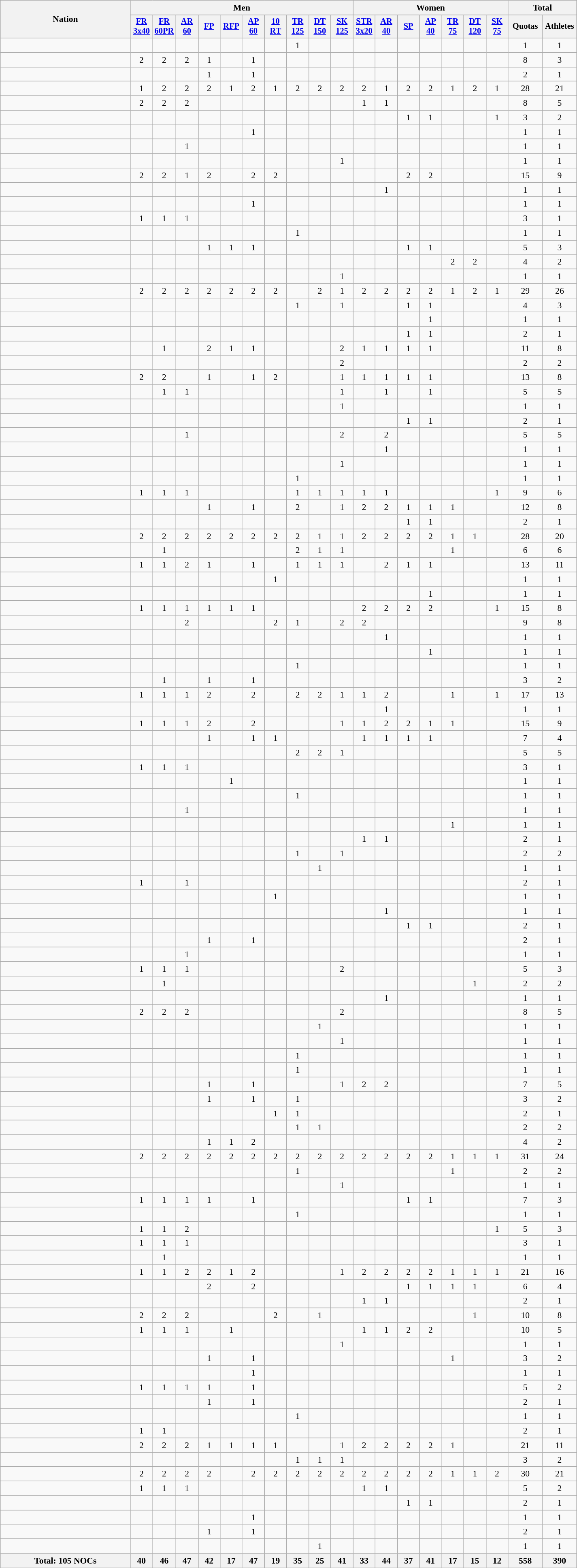<table class="wikitable" width=950 style="text-align:center; font-size:90%">
<tr>
<th rowspan="2" style="text-align:center;">Nation</th>
<th colspan="10">Men</th>
<th colspan="7">Women</th>
<th colspan="2">Total</th>
</tr>
<tr style="font-size:95%">
<th width=30><a href='#'>FR 3x40</a></th>
<th width=30><a href='#'>FR 60PR</a></th>
<th width=30><a href='#'>AR 60</a></th>
<th width=30><a href='#'>FP</a></th>
<th width=30><a href='#'>RFP</a></th>
<th width=30><a href='#'>AP 60</a></th>
<th width=30><a href='#'>10 RT</a></th>
<th width=30><a href='#'>TR 125</a></th>
<th width=30><a href='#'>DT 150</a></th>
<th width=30><a href='#'>SK 125</a></th>
<th width=30><a href='#'>STR 3x20</a></th>
<th width=30><a href='#'>AR 40</a></th>
<th width=30><a href='#'>SP</a></th>
<th width=30><a href='#'>AP 40</a></th>
<th width=30><a href='#'>TR 75</a></th>
<th width=30><a href='#'>DT 120</a></th>
<th width=30><a href='#'>SK 75</a></th>
<th width=50>Quotas</th>
<th width=50>Athletes</th>
</tr>
<tr>
<td style="text-align:left;"></td>
<td></td>
<td></td>
<td></td>
<td></td>
<td></td>
<td></td>
<td></td>
<td>1</td>
<td></td>
<td></td>
<td></td>
<td></td>
<td></td>
<td></td>
<td></td>
<td></td>
<td></td>
<td>1</td>
<td>1</td>
</tr>
<tr>
<td style="text-align:left;"></td>
<td>2</td>
<td>2</td>
<td>2</td>
<td>1</td>
<td></td>
<td>1</td>
<td></td>
<td></td>
<td></td>
<td></td>
<td></td>
<td></td>
<td></td>
<td></td>
<td></td>
<td></td>
<td></td>
<td>8</td>
<td>3</td>
</tr>
<tr>
<td style="text-align:left;"></td>
<td></td>
<td></td>
<td></td>
<td>1</td>
<td></td>
<td>1</td>
<td></td>
<td></td>
<td></td>
<td></td>
<td></td>
<td></td>
<td></td>
<td></td>
<td></td>
<td></td>
<td></td>
<td>2</td>
<td>1</td>
</tr>
<tr>
<td style="text-align:left;"></td>
<td>1</td>
<td>2</td>
<td>2</td>
<td>2</td>
<td>1</td>
<td>2</td>
<td>1</td>
<td>2</td>
<td>2</td>
<td>2</td>
<td>2</td>
<td>1</td>
<td>2</td>
<td>2</td>
<td>1</td>
<td>2</td>
<td>1</td>
<td>28</td>
<td>21</td>
</tr>
<tr>
<td style="text-align:left;"></td>
<td>2</td>
<td>2</td>
<td>2</td>
<td></td>
<td></td>
<td></td>
<td></td>
<td></td>
<td></td>
<td></td>
<td>1</td>
<td>1</td>
<td></td>
<td></td>
<td></td>
<td></td>
<td></td>
<td>8</td>
<td>5</td>
</tr>
<tr>
<td style="text-align:left;"></td>
<td></td>
<td></td>
<td></td>
<td></td>
<td></td>
<td></td>
<td></td>
<td></td>
<td></td>
<td></td>
<td></td>
<td></td>
<td>1</td>
<td>1</td>
<td></td>
<td></td>
<td>1</td>
<td>3</td>
<td>2</td>
</tr>
<tr>
<td style="text-align:left;"></td>
<td></td>
<td></td>
<td></td>
<td></td>
<td></td>
<td>1</td>
<td></td>
<td></td>
<td></td>
<td></td>
<td></td>
<td></td>
<td></td>
<td></td>
<td></td>
<td></td>
<td></td>
<td>1</td>
<td>1</td>
</tr>
<tr>
<td style="text-align:left;"></td>
<td></td>
<td></td>
<td>1</td>
<td></td>
<td></td>
<td></td>
<td></td>
<td></td>
<td></td>
<td></td>
<td></td>
<td></td>
<td></td>
<td></td>
<td></td>
<td></td>
<td></td>
<td>1</td>
<td>1</td>
</tr>
<tr>
<td style="text-align:left;"></td>
<td></td>
<td></td>
<td></td>
<td></td>
<td></td>
<td></td>
<td></td>
<td></td>
<td></td>
<td>1</td>
<td></td>
<td></td>
<td></td>
<td></td>
<td></td>
<td></td>
<td></td>
<td>1</td>
<td>1</td>
</tr>
<tr>
<td style="text-align:left;"></td>
<td>2</td>
<td>2</td>
<td>1</td>
<td>2</td>
<td></td>
<td>2</td>
<td>2</td>
<td></td>
<td></td>
<td></td>
<td></td>
<td></td>
<td>2</td>
<td>2</td>
<td></td>
<td></td>
<td></td>
<td>15</td>
<td>9</td>
</tr>
<tr>
<td style="text-align:left;"></td>
<td></td>
<td></td>
<td></td>
<td></td>
<td></td>
<td></td>
<td></td>
<td></td>
<td></td>
<td></td>
<td></td>
<td>1</td>
<td></td>
<td></td>
<td></td>
<td></td>
<td></td>
<td>1</td>
<td>1</td>
</tr>
<tr>
<td style="text-align:left;"></td>
<td></td>
<td></td>
<td></td>
<td></td>
<td></td>
<td>1</td>
<td></td>
<td></td>
<td></td>
<td></td>
<td></td>
<td></td>
<td></td>
<td></td>
<td></td>
<td></td>
<td></td>
<td>1</td>
<td>1</td>
</tr>
<tr>
<td style="text-align:left;"></td>
<td>1</td>
<td>1</td>
<td>1</td>
<td></td>
<td></td>
<td></td>
<td></td>
<td></td>
<td></td>
<td></td>
<td></td>
<td></td>
<td></td>
<td></td>
<td></td>
<td></td>
<td></td>
<td>3</td>
<td>1</td>
</tr>
<tr>
<td style="text-align:left;"></td>
<td></td>
<td></td>
<td></td>
<td></td>
<td></td>
<td></td>
<td></td>
<td>1</td>
<td></td>
<td></td>
<td></td>
<td></td>
<td></td>
<td></td>
<td></td>
<td></td>
<td></td>
<td>1</td>
<td>1</td>
</tr>
<tr>
<td style="text-align:left;"></td>
<td></td>
<td></td>
<td></td>
<td>1</td>
<td>1</td>
<td>1</td>
<td></td>
<td></td>
<td></td>
<td></td>
<td></td>
<td></td>
<td>1</td>
<td>1</td>
<td></td>
<td></td>
<td></td>
<td>5</td>
<td>3</td>
</tr>
<tr>
<td style="text-align:left;"></td>
<td></td>
<td></td>
<td></td>
<td></td>
<td></td>
<td></td>
<td></td>
<td></td>
<td></td>
<td></td>
<td></td>
<td></td>
<td></td>
<td></td>
<td>2</td>
<td>2</td>
<td></td>
<td>4</td>
<td>2</td>
</tr>
<tr>
<td style="text-align:left;"></td>
<td></td>
<td></td>
<td></td>
<td></td>
<td></td>
<td></td>
<td></td>
<td></td>
<td></td>
<td>1</td>
<td></td>
<td></td>
<td></td>
<td></td>
<td></td>
<td></td>
<td></td>
<td>1</td>
<td>1</td>
</tr>
<tr>
<td style="text-align:left;"></td>
<td>2</td>
<td>2</td>
<td>2</td>
<td>2</td>
<td>2</td>
<td>2</td>
<td>2</td>
<td></td>
<td>2</td>
<td>1</td>
<td>2</td>
<td>2</td>
<td>2</td>
<td>2</td>
<td>1</td>
<td>2</td>
<td>1</td>
<td>29</td>
<td>26</td>
</tr>
<tr>
<td style="text-align:left;"></td>
<td></td>
<td></td>
<td></td>
<td></td>
<td></td>
<td></td>
<td></td>
<td>1</td>
<td></td>
<td>1</td>
<td></td>
<td></td>
<td>1</td>
<td>1</td>
<td></td>
<td></td>
<td></td>
<td>4</td>
<td>3</td>
</tr>
<tr>
<td style="text-align:left;"></td>
<td></td>
<td></td>
<td></td>
<td></td>
<td></td>
<td></td>
<td></td>
<td></td>
<td></td>
<td></td>
<td></td>
<td></td>
<td></td>
<td>1</td>
<td></td>
<td></td>
<td></td>
<td>1</td>
<td>1</td>
</tr>
<tr>
<td style="text-align:left;"></td>
<td></td>
<td></td>
<td></td>
<td></td>
<td></td>
<td></td>
<td></td>
<td></td>
<td></td>
<td></td>
<td></td>
<td></td>
<td>1</td>
<td>1</td>
<td></td>
<td></td>
<td></td>
<td>2</td>
<td>1</td>
</tr>
<tr>
<td style="text-align:left;"></td>
<td></td>
<td>1</td>
<td></td>
<td>2</td>
<td>1</td>
<td>1</td>
<td></td>
<td></td>
<td></td>
<td>2</td>
<td>1</td>
<td>1</td>
<td>1</td>
<td>1</td>
<td></td>
<td></td>
<td></td>
<td>11</td>
<td>8</td>
</tr>
<tr>
<td style="text-align:left;"></td>
<td></td>
<td></td>
<td></td>
<td></td>
<td></td>
<td></td>
<td></td>
<td></td>
<td></td>
<td>2</td>
<td></td>
<td></td>
<td></td>
<td></td>
<td></td>
<td></td>
<td></td>
<td>2</td>
<td>2</td>
</tr>
<tr>
<td style="text-align:left;"></td>
<td>2</td>
<td>2</td>
<td></td>
<td>1</td>
<td></td>
<td>1</td>
<td>2</td>
<td></td>
<td></td>
<td>1</td>
<td>1</td>
<td>1</td>
<td>1</td>
<td>1</td>
<td></td>
<td></td>
<td></td>
<td>13</td>
<td>8</td>
</tr>
<tr>
<td style="text-align:left;"></td>
<td></td>
<td>1</td>
<td>1</td>
<td></td>
<td></td>
<td></td>
<td></td>
<td></td>
<td></td>
<td>1</td>
<td></td>
<td>1</td>
<td></td>
<td>1</td>
<td></td>
<td></td>
<td></td>
<td>5</td>
<td>5</td>
</tr>
<tr>
<td style="text-align:left;"></td>
<td></td>
<td></td>
<td></td>
<td></td>
<td></td>
<td></td>
<td></td>
<td></td>
<td></td>
<td>1</td>
<td></td>
<td></td>
<td></td>
<td></td>
<td></td>
<td></td>
<td></td>
<td>1</td>
<td>1</td>
</tr>
<tr>
<td style="text-align:left;"></td>
<td></td>
<td></td>
<td></td>
<td></td>
<td></td>
<td></td>
<td></td>
<td></td>
<td></td>
<td></td>
<td></td>
<td></td>
<td>1</td>
<td>1</td>
<td></td>
<td></td>
<td></td>
<td>2</td>
<td>1</td>
</tr>
<tr>
<td style="text-align:left;"></td>
<td></td>
<td></td>
<td>1</td>
<td></td>
<td></td>
<td></td>
<td></td>
<td></td>
<td></td>
<td>2</td>
<td></td>
<td>2</td>
<td></td>
<td></td>
<td></td>
<td></td>
<td></td>
<td>5</td>
<td>5</td>
</tr>
<tr>
<td style="text-align:left;"></td>
<td></td>
<td></td>
<td></td>
<td></td>
<td></td>
<td></td>
<td></td>
<td></td>
<td></td>
<td></td>
<td></td>
<td>1</td>
<td></td>
<td></td>
<td></td>
<td></td>
<td></td>
<td>1</td>
<td>1</td>
</tr>
<tr>
<td style="text-align:left;"></td>
<td></td>
<td></td>
<td></td>
<td></td>
<td></td>
<td></td>
<td></td>
<td></td>
<td></td>
<td>1</td>
<td></td>
<td></td>
<td></td>
<td></td>
<td></td>
<td></td>
<td></td>
<td>1</td>
<td>1</td>
</tr>
<tr>
<td style="text-align:left;"></td>
<td></td>
<td></td>
<td></td>
<td></td>
<td></td>
<td></td>
<td></td>
<td>1</td>
<td></td>
<td></td>
<td></td>
<td></td>
<td></td>
<td></td>
<td></td>
<td></td>
<td></td>
<td>1</td>
<td>1</td>
</tr>
<tr>
<td style="text-align:left;"></td>
<td>1</td>
<td>1</td>
<td>1</td>
<td></td>
<td></td>
<td></td>
<td></td>
<td>1</td>
<td>1</td>
<td>1</td>
<td>1</td>
<td>1</td>
<td></td>
<td></td>
<td></td>
<td></td>
<td>1</td>
<td>9</td>
<td>6</td>
</tr>
<tr>
<td style="text-align:left;"></td>
<td></td>
<td></td>
<td></td>
<td>1</td>
<td></td>
<td>1</td>
<td></td>
<td>2</td>
<td></td>
<td>1</td>
<td>2</td>
<td>2</td>
<td>1</td>
<td>1</td>
<td>1</td>
<td></td>
<td></td>
<td>12</td>
<td>8</td>
</tr>
<tr>
<td style="text-align:left;"></td>
<td></td>
<td></td>
<td></td>
<td></td>
<td></td>
<td></td>
<td></td>
<td></td>
<td></td>
<td></td>
<td></td>
<td></td>
<td>1</td>
<td>1</td>
<td></td>
<td></td>
<td></td>
<td>2</td>
<td>1</td>
</tr>
<tr>
<td style="text-align:left;"></td>
<td>2</td>
<td>2</td>
<td>2</td>
<td>2</td>
<td>2</td>
<td>2</td>
<td>2</td>
<td>2</td>
<td>1</td>
<td>1</td>
<td>2</td>
<td>2</td>
<td>2</td>
<td>2</td>
<td>1</td>
<td>1</td>
<td></td>
<td>28</td>
<td>20</td>
</tr>
<tr>
<td style="text-align:left;"></td>
<td></td>
<td>1</td>
<td></td>
<td></td>
<td></td>
<td></td>
<td></td>
<td>2</td>
<td>1</td>
<td>1</td>
<td></td>
<td></td>
<td></td>
<td></td>
<td>1</td>
<td></td>
<td></td>
<td>6</td>
<td>6</td>
</tr>
<tr>
<td style="text-align:left;"></td>
<td>1</td>
<td>1</td>
<td>2</td>
<td>1</td>
<td></td>
<td>1</td>
<td></td>
<td>1</td>
<td>1</td>
<td>1</td>
<td></td>
<td>2</td>
<td>1</td>
<td>1</td>
<td></td>
<td></td>
<td></td>
<td>13</td>
<td>11</td>
</tr>
<tr>
<td style="text-align:left;"></td>
<td></td>
<td></td>
<td></td>
<td></td>
<td></td>
<td></td>
<td>1</td>
<td></td>
<td></td>
<td></td>
<td></td>
<td></td>
<td></td>
<td></td>
<td></td>
<td></td>
<td></td>
<td>1</td>
<td>1</td>
</tr>
<tr>
<td style="text-align:left;"></td>
<td></td>
<td></td>
<td></td>
<td></td>
<td></td>
<td></td>
<td></td>
<td></td>
<td></td>
<td></td>
<td></td>
<td></td>
<td></td>
<td>1</td>
<td></td>
<td></td>
<td></td>
<td>1</td>
<td>1</td>
</tr>
<tr>
<td style="text-align:left;"></td>
<td>1</td>
<td>1</td>
<td>1</td>
<td>1</td>
<td>1</td>
<td>1</td>
<td></td>
<td></td>
<td></td>
<td></td>
<td>2</td>
<td>2</td>
<td>2</td>
<td>2</td>
<td></td>
<td></td>
<td>1</td>
<td>15</td>
<td>8</td>
</tr>
<tr>
<td style="text-align:left;"></td>
<td></td>
<td></td>
<td>2</td>
<td></td>
<td></td>
<td></td>
<td>2</td>
<td>1</td>
<td></td>
<td>2</td>
<td>2</td>
<td></td>
<td></td>
<td></td>
<td></td>
<td></td>
<td></td>
<td>9</td>
<td>8</td>
</tr>
<tr>
<td style="text-align:left;"></td>
<td></td>
<td></td>
<td></td>
<td></td>
<td></td>
<td></td>
<td></td>
<td></td>
<td></td>
<td></td>
<td></td>
<td>1</td>
<td></td>
<td></td>
<td></td>
<td></td>
<td></td>
<td>1</td>
<td>1</td>
</tr>
<tr>
<td style="text-align:left;"></td>
<td></td>
<td></td>
<td></td>
<td></td>
<td></td>
<td></td>
<td></td>
<td></td>
<td></td>
<td></td>
<td></td>
<td></td>
<td></td>
<td>1</td>
<td></td>
<td></td>
<td></td>
<td>1</td>
<td>1</td>
</tr>
<tr>
<td style="text-align:left;"></td>
<td></td>
<td></td>
<td></td>
<td></td>
<td></td>
<td></td>
<td></td>
<td>1</td>
<td></td>
<td></td>
<td></td>
<td></td>
<td></td>
<td></td>
<td></td>
<td></td>
<td></td>
<td>1</td>
<td>1</td>
</tr>
<tr>
<td style="text-align:left;"></td>
<td></td>
<td>1</td>
<td></td>
<td>1</td>
<td></td>
<td>1</td>
<td></td>
<td></td>
<td></td>
<td></td>
<td></td>
<td></td>
<td></td>
<td></td>
<td></td>
<td></td>
<td></td>
<td>3</td>
<td>2</td>
</tr>
<tr>
<td style="text-align:left;"></td>
<td>1</td>
<td>1</td>
<td>1</td>
<td>2</td>
<td></td>
<td>2</td>
<td></td>
<td>2</td>
<td>2</td>
<td>1</td>
<td>1</td>
<td>2</td>
<td></td>
<td></td>
<td>1</td>
<td></td>
<td>1</td>
<td>17</td>
<td>13</td>
</tr>
<tr>
<td style="text-align:left;"></td>
<td></td>
<td></td>
<td></td>
<td></td>
<td></td>
<td></td>
<td></td>
<td></td>
<td></td>
<td></td>
<td></td>
<td>1</td>
<td></td>
<td></td>
<td></td>
<td></td>
<td></td>
<td>1</td>
<td>1</td>
</tr>
<tr>
<td style="text-align:left;"></td>
<td>1</td>
<td>1</td>
<td>1</td>
<td>2</td>
<td></td>
<td>2</td>
<td></td>
<td></td>
<td></td>
<td>1</td>
<td>1</td>
<td>2</td>
<td>2</td>
<td>1</td>
<td>1</td>
<td></td>
<td></td>
<td>15</td>
<td>9</td>
</tr>
<tr>
<td style="text-align:left;"></td>
<td></td>
<td></td>
<td></td>
<td>1</td>
<td></td>
<td>1</td>
<td>1</td>
<td></td>
<td></td>
<td></td>
<td>1</td>
<td>1</td>
<td>1</td>
<td>1</td>
<td></td>
<td></td>
<td></td>
<td>7</td>
<td>4</td>
</tr>
<tr>
<td style="text-align:left;"></td>
<td></td>
<td></td>
<td></td>
<td></td>
<td></td>
<td></td>
<td></td>
<td>2</td>
<td>2</td>
<td>1</td>
<td></td>
<td></td>
<td></td>
<td></td>
<td></td>
<td></td>
<td></td>
<td>5</td>
<td>5</td>
</tr>
<tr>
<td style="text-align:left;"></td>
<td>1</td>
<td>1</td>
<td>1</td>
<td></td>
<td></td>
<td></td>
<td></td>
<td></td>
<td></td>
<td></td>
<td></td>
<td></td>
<td></td>
<td></td>
<td></td>
<td></td>
<td></td>
<td>3</td>
<td>1</td>
</tr>
<tr>
<td style="text-align:left;"></td>
<td></td>
<td></td>
<td></td>
<td></td>
<td>1</td>
<td></td>
<td></td>
<td></td>
<td></td>
<td></td>
<td></td>
<td></td>
<td></td>
<td></td>
<td></td>
<td></td>
<td></td>
<td>1</td>
<td>1</td>
</tr>
<tr>
<td style="text-align:left;"></td>
<td></td>
<td></td>
<td></td>
<td></td>
<td></td>
<td></td>
<td></td>
<td>1</td>
<td></td>
<td></td>
<td></td>
<td></td>
<td></td>
<td></td>
<td></td>
<td></td>
<td></td>
<td>1</td>
<td>1</td>
</tr>
<tr>
<td style="text-align:left;"></td>
<td></td>
<td></td>
<td>1</td>
<td></td>
<td></td>
<td></td>
<td></td>
<td></td>
<td></td>
<td></td>
<td></td>
<td></td>
<td></td>
<td></td>
<td></td>
<td></td>
<td></td>
<td>1</td>
<td>1</td>
</tr>
<tr>
<td style="text-align:left;"></td>
<td></td>
<td></td>
<td></td>
<td></td>
<td></td>
<td></td>
<td></td>
<td></td>
<td></td>
<td></td>
<td></td>
<td></td>
<td></td>
<td></td>
<td>1</td>
<td></td>
<td></td>
<td>1</td>
<td>1</td>
</tr>
<tr>
<td style="text-align:left;"></td>
<td></td>
<td></td>
<td></td>
<td></td>
<td></td>
<td></td>
<td></td>
<td></td>
<td></td>
<td></td>
<td>1</td>
<td>1</td>
<td></td>
<td></td>
<td></td>
<td></td>
<td></td>
<td>2</td>
<td>1</td>
</tr>
<tr>
<td style="text-align:left;"></td>
<td></td>
<td></td>
<td></td>
<td></td>
<td></td>
<td></td>
<td></td>
<td>1</td>
<td></td>
<td>1</td>
<td></td>
<td></td>
<td></td>
<td></td>
<td></td>
<td></td>
<td></td>
<td>2</td>
<td>2</td>
</tr>
<tr>
<td style="text-align:left;"></td>
<td></td>
<td></td>
<td></td>
<td></td>
<td></td>
<td></td>
<td></td>
<td></td>
<td>1</td>
<td></td>
<td></td>
<td></td>
<td></td>
<td></td>
<td></td>
<td></td>
<td></td>
<td>1</td>
<td>1</td>
</tr>
<tr>
<td style="text-align:left;"></td>
<td>1</td>
<td></td>
<td>1</td>
<td></td>
<td></td>
<td></td>
<td></td>
<td></td>
<td></td>
<td></td>
<td></td>
<td></td>
<td></td>
<td></td>
<td></td>
<td></td>
<td></td>
<td>2</td>
<td>1</td>
</tr>
<tr>
<td style="text-align:left;"></td>
<td></td>
<td></td>
<td></td>
<td></td>
<td></td>
<td></td>
<td>1</td>
<td></td>
<td></td>
<td></td>
<td></td>
<td></td>
<td></td>
<td></td>
<td></td>
<td></td>
<td></td>
<td>1</td>
<td>1</td>
</tr>
<tr>
<td style="text-align:left;"></td>
<td></td>
<td></td>
<td></td>
<td></td>
<td></td>
<td></td>
<td></td>
<td></td>
<td></td>
<td></td>
<td></td>
<td>1</td>
<td></td>
<td></td>
<td></td>
<td></td>
<td></td>
<td>1</td>
<td>1</td>
</tr>
<tr>
<td style="text-align:left;"></td>
<td></td>
<td></td>
<td></td>
<td></td>
<td></td>
<td></td>
<td></td>
<td></td>
<td></td>
<td></td>
<td></td>
<td></td>
<td>1</td>
<td>1</td>
<td></td>
<td></td>
<td></td>
<td>2</td>
<td>1</td>
</tr>
<tr>
<td style="text-align:left;"></td>
<td></td>
<td></td>
<td></td>
<td>1</td>
<td></td>
<td>1</td>
<td></td>
<td></td>
<td></td>
<td></td>
<td></td>
<td></td>
<td></td>
<td></td>
<td></td>
<td></td>
<td></td>
<td>2</td>
<td>1</td>
</tr>
<tr>
<td style="text-align:left;"></td>
<td></td>
<td></td>
<td>1</td>
<td></td>
<td></td>
<td></td>
<td></td>
<td></td>
<td></td>
<td></td>
<td></td>
<td></td>
<td></td>
<td></td>
<td></td>
<td></td>
<td></td>
<td>1</td>
<td>1</td>
</tr>
<tr>
<td style="text-align:left;"></td>
<td>1</td>
<td>1</td>
<td>1</td>
<td></td>
<td></td>
<td></td>
<td></td>
<td></td>
<td></td>
<td>2</td>
<td></td>
<td></td>
<td></td>
<td></td>
<td></td>
<td></td>
<td></td>
<td>5</td>
<td>3</td>
</tr>
<tr>
<td style="text-align:left;"></td>
<td></td>
<td>1</td>
<td></td>
<td></td>
<td></td>
<td></td>
<td></td>
<td></td>
<td></td>
<td></td>
<td></td>
<td></td>
<td></td>
<td></td>
<td></td>
<td>1</td>
<td></td>
<td>2</td>
<td>2</td>
</tr>
<tr>
<td style="text-align:left;"></td>
<td></td>
<td></td>
<td></td>
<td></td>
<td></td>
<td></td>
<td></td>
<td></td>
<td></td>
<td></td>
<td></td>
<td>1</td>
<td></td>
<td></td>
<td></td>
<td></td>
<td></td>
<td>1</td>
<td>1</td>
</tr>
<tr>
<td style="text-align:left;"></td>
<td>2</td>
<td>2</td>
<td>2</td>
<td></td>
<td></td>
<td></td>
<td></td>
<td></td>
<td></td>
<td>2</td>
<td></td>
<td></td>
<td></td>
<td></td>
<td></td>
<td></td>
<td></td>
<td>8</td>
<td>5</td>
</tr>
<tr>
<td style="text-align:left;"></td>
<td></td>
<td></td>
<td></td>
<td></td>
<td></td>
<td></td>
<td></td>
<td></td>
<td>1</td>
<td></td>
<td></td>
<td></td>
<td></td>
<td></td>
<td></td>
<td></td>
<td></td>
<td>1</td>
<td>1</td>
</tr>
<tr>
<td style="text-align:left;"></td>
<td></td>
<td></td>
<td></td>
<td></td>
<td></td>
<td></td>
<td></td>
<td></td>
<td></td>
<td>1</td>
<td></td>
<td></td>
<td></td>
<td></td>
<td></td>
<td></td>
<td></td>
<td>1</td>
<td>1</td>
</tr>
<tr>
<td style="text-align:left;"></td>
<td></td>
<td></td>
<td></td>
<td></td>
<td></td>
<td></td>
<td></td>
<td>1</td>
<td></td>
<td></td>
<td></td>
<td></td>
<td></td>
<td></td>
<td></td>
<td></td>
<td></td>
<td>1</td>
<td>1</td>
</tr>
<tr>
<td style="text-align:left;"></td>
<td></td>
<td></td>
<td></td>
<td></td>
<td></td>
<td></td>
<td></td>
<td>1</td>
<td></td>
<td></td>
<td></td>
<td></td>
<td></td>
<td></td>
<td></td>
<td></td>
<td></td>
<td>1</td>
<td>1</td>
</tr>
<tr>
<td style="text-align:left;"></td>
<td></td>
<td></td>
<td></td>
<td>1</td>
<td></td>
<td>1</td>
<td></td>
<td></td>
<td></td>
<td>1</td>
<td>2</td>
<td>2</td>
<td></td>
<td></td>
<td></td>
<td></td>
<td></td>
<td>7</td>
<td>5</td>
</tr>
<tr>
<td style="text-align:left;"></td>
<td></td>
<td></td>
<td></td>
<td>1</td>
<td></td>
<td>1</td>
<td></td>
<td>1</td>
<td></td>
<td></td>
<td></td>
<td></td>
<td></td>
<td></td>
<td></td>
<td></td>
<td></td>
<td>3</td>
<td>2</td>
</tr>
<tr>
<td style="text-align:left;"></td>
<td></td>
<td></td>
<td></td>
<td></td>
<td></td>
<td></td>
<td>1</td>
<td>1</td>
<td></td>
<td></td>
<td></td>
<td></td>
<td></td>
<td></td>
<td></td>
<td></td>
<td></td>
<td>2</td>
<td>1</td>
</tr>
<tr>
<td style="text-align:left;"></td>
<td></td>
<td></td>
<td></td>
<td></td>
<td></td>
<td></td>
<td></td>
<td>1</td>
<td>1</td>
<td></td>
<td></td>
<td></td>
<td></td>
<td></td>
<td></td>
<td></td>
<td></td>
<td>2</td>
<td>2</td>
</tr>
<tr>
<td style="text-align:left;"></td>
<td></td>
<td></td>
<td></td>
<td>1</td>
<td>1</td>
<td>2</td>
<td></td>
<td></td>
<td></td>
<td></td>
<td></td>
<td></td>
<td></td>
<td></td>
<td></td>
<td></td>
<td></td>
<td>4</td>
<td>2</td>
</tr>
<tr>
<td style="text-align:left;"></td>
<td>2</td>
<td>2</td>
<td>2</td>
<td>2</td>
<td>2</td>
<td>2</td>
<td>2</td>
<td>2</td>
<td>2</td>
<td>2</td>
<td>2</td>
<td>2</td>
<td>2</td>
<td>2</td>
<td>1</td>
<td>1</td>
<td>1</td>
<td>31</td>
<td>24</td>
</tr>
<tr>
<td style="text-align:left;"></td>
<td></td>
<td></td>
<td></td>
<td></td>
<td></td>
<td></td>
<td></td>
<td>1</td>
<td></td>
<td></td>
<td></td>
<td></td>
<td></td>
<td></td>
<td>1</td>
<td></td>
<td></td>
<td>2</td>
<td>2</td>
</tr>
<tr>
<td style="text-align:left;"></td>
<td></td>
<td></td>
<td></td>
<td></td>
<td></td>
<td></td>
<td></td>
<td></td>
<td></td>
<td>1</td>
<td></td>
<td></td>
<td></td>
<td></td>
<td></td>
<td></td>
<td></td>
<td>1</td>
<td>1</td>
</tr>
<tr>
<td style="text-align:left;"></td>
<td>1</td>
<td>1</td>
<td>1</td>
<td>1</td>
<td></td>
<td>1</td>
<td></td>
<td></td>
<td></td>
<td></td>
<td></td>
<td></td>
<td>1</td>
<td>1</td>
<td></td>
<td></td>
<td></td>
<td>7</td>
<td>3</td>
</tr>
<tr>
<td style="text-align:left;"></td>
<td></td>
<td></td>
<td></td>
<td></td>
<td></td>
<td></td>
<td></td>
<td>1</td>
<td></td>
<td></td>
<td></td>
<td></td>
<td></td>
<td></td>
<td></td>
<td></td>
<td></td>
<td>1</td>
<td>1</td>
</tr>
<tr>
<td style="text-align:left;"></td>
<td>1</td>
<td>1</td>
<td>2</td>
<td></td>
<td></td>
<td></td>
<td></td>
<td></td>
<td></td>
<td></td>
<td></td>
<td></td>
<td></td>
<td></td>
<td></td>
<td></td>
<td>1</td>
<td>5</td>
<td>3</td>
</tr>
<tr>
<td style="text-align:left;"></td>
<td>1</td>
<td>1</td>
<td>1</td>
<td></td>
<td></td>
<td></td>
<td></td>
<td></td>
<td></td>
<td></td>
<td></td>
<td></td>
<td></td>
<td></td>
<td></td>
<td></td>
<td></td>
<td>3</td>
<td>1</td>
</tr>
<tr>
<td style="text-align:left;"></td>
<td></td>
<td>1</td>
<td></td>
<td></td>
<td></td>
<td></td>
<td></td>
<td></td>
<td></td>
<td></td>
<td></td>
<td></td>
<td></td>
<td></td>
<td></td>
<td></td>
<td></td>
<td>1</td>
<td>1</td>
</tr>
<tr>
<td style="text-align:left;"></td>
<td>1</td>
<td>1</td>
<td>2</td>
<td>2</td>
<td>1</td>
<td>2</td>
<td></td>
<td></td>
<td></td>
<td>1</td>
<td>2</td>
<td>2</td>
<td>2</td>
<td>2</td>
<td>1</td>
<td>1</td>
<td>1</td>
<td>21</td>
<td>16</td>
</tr>
<tr>
<td style="text-align:left;"></td>
<td></td>
<td></td>
<td></td>
<td>2</td>
<td></td>
<td>2</td>
<td></td>
<td></td>
<td></td>
<td></td>
<td></td>
<td></td>
<td>1</td>
<td>1</td>
<td>1</td>
<td>1</td>
<td></td>
<td>6</td>
<td>4</td>
</tr>
<tr>
<td style="text-align:left;"></td>
<td></td>
<td></td>
<td></td>
<td></td>
<td></td>
<td></td>
<td></td>
<td></td>
<td></td>
<td></td>
<td>1</td>
<td>1</td>
<td></td>
<td></td>
<td></td>
<td></td>
<td></td>
<td>2</td>
<td>1</td>
</tr>
<tr>
<td style="text-align:left;"></td>
<td>2</td>
<td>2</td>
<td>2</td>
<td></td>
<td></td>
<td></td>
<td>2</td>
<td></td>
<td>1</td>
<td></td>
<td></td>
<td></td>
<td></td>
<td></td>
<td></td>
<td>1</td>
<td></td>
<td>10</td>
<td>8</td>
</tr>
<tr>
<td style="text-align:left;"></td>
<td>1</td>
<td>1</td>
<td>1</td>
<td></td>
<td>1</td>
<td></td>
<td></td>
<td></td>
<td></td>
<td></td>
<td>1</td>
<td>1</td>
<td>2</td>
<td>2</td>
<td></td>
<td></td>
<td></td>
<td>10</td>
<td>5</td>
</tr>
<tr>
<td style="text-align:left;"></td>
<td></td>
<td></td>
<td></td>
<td></td>
<td></td>
<td></td>
<td></td>
<td></td>
<td></td>
<td>1</td>
<td></td>
<td></td>
<td></td>
<td></td>
<td></td>
<td></td>
<td></td>
<td>1</td>
<td>1</td>
</tr>
<tr>
<td style="text-align:left;"></td>
<td></td>
<td></td>
<td></td>
<td>1</td>
<td></td>
<td>1</td>
<td></td>
<td></td>
<td></td>
<td></td>
<td></td>
<td></td>
<td></td>
<td></td>
<td>1</td>
<td></td>
<td></td>
<td>3</td>
<td>2</td>
</tr>
<tr>
<td style="text-align:left;"></td>
<td></td>
<td></td>
<td></td>
<td></td>
<td></td>
<td>1</td>
<td></td>
<td></td>
<td></td>
<td></td>
<td></td>
<td></td>
<td></td>
<td></td>
<td></td>
<td></td>
<td></td>
<td>1</td>
<td>1</td>
</tr>
<tr>
<td style="text-align:left;"></td>
<td>1</td>
<td>1</td>
<td>1</td>
<td>1</td>
<td></td>
<td>1</td>
<td></td>
<td></td>
<td></td>
<td></td>
<td></td>
<td></td>
<td></td>
<td></td>
<td></td>
<td></td>
<td></td>
<td>5</td>
<td>2</td>
</tr>
<tr>
<td style="text-align:left;"></td>
<td></td>
<td></td>
<td></td>
<td>1</td>
<td></td>
<td>1</td>
<td></td>
<td></td>
<td></td>
<td></td>
<td></td>
<td></td>
<td></td>
<td></td>
<td></td>
<td></td>
<td></td>
<td>2</td>
<td>1</td>
</tr>
<tr>
<td style="text-align:left;"></td>
<td></td>
<td></td>
<td></td>
<td></td>
<td></td>
<td></td>
<td></td>
<td>1</td>
<td></td>
<td></td>
<td></td>
<td></td>
<td></td>
<td></td>
<td></td>
<td></td>
<td></td>
<td>1</td>
<td>1</td>
</tr>
<tr>
<td style="text-align:left;"></td>
<td>1</td>
<td>1</td>
<td></td>
<td></td>
<td></td>
<td></td>
<td></td>
<td></td>
<td></td>
<td></td>
<td></td>
<td></td>
<td></td>
<td></td>
<td></td>
<td></td>
<td></td>
<td>2</td>
<td>1</td>
</tr>
<tr>
<td style="text-align:left;"></td>
<td>2</td>
<td>2</td>
<td>2</td>
<td>1</td>
<td>1</td>
<td>1</td>
<td>1</td>
<td></td>
<td></td>
<td>1</td>
<td>2</td>
<td>2</td>
<td>2</td>
<td>2</td>
<td>1</td>
<td></td>
<td></td>
<td>21</td>
<td>11</td>
</tr>
<tr>
<td style="text-align:left;"></td>
<td></td>
<td></td>
<td></td>
<td></td>
<td></td>
<td></td>
<td></td>
<td>1</td>
<td>1</td>
<td>1</td>
<td></td>
<td></td>
<td></td>
<td></td>
<td></td>
<td></td>
<td></td>
<td>3</td>
<td>2</td>
</tr>
<tr>
<td style="text-align:left;"></td>
<td>2</td>
<td>2</td>
<td>2</td>
<td>2</td>
<td></td>
<td>2</td>
<td>2</td>
<td>2</td>
<td>2</td>
<td>2</td>
<td>2</td>
<td>2</td>
<td>2</td>
<td>2</td>
<td>1</td>
<td>1</td>
<td>2</td>
<td>30</td>
<td>21</td>
</tr>
<tr>
<td style="text-align:left;"></td>
<td>1</td>
<td>1</td>
<td>1</td>
<td></td>
<td></td>
<td></td>
<td></td>
<td></td>
<td></td>
<td></td>
<td>1</td>
<td>1</td>
<td></td>
<td></td>
<td></td>
<td></td>
<td></td>
<td>5</td>
<td>2</td>
</tr>
<tr>
<td style="text-align:left;"></td>
<td></td>
<td></td>
<td></td>
<td></td>
<td></td>
<td></td>
<td></td>
<td></td>
<td></td>
<td></td>
<td></td>
<td></td>
<td>1</td>
<td>1</td>
<td></td>
<td></td>
<td></td>
<td>2</td>
<td>1</td>
</tr>
<tr>
<td style="text-align:left;"></td>
<td></td>
<td></td>
<td></td>
<td></td>
<td></td>
<td>1</td>
<td></td>
<td></td>
<td></td>
<td></td>
<td></td>
<td></td>
<td></td>
<td></td>
<td></td>
<td></td>
<td></td>
<td>1</td>
<td>1</td>
</tr>
<tr>
<td style="text-align:left;"></td>
<td></td>
<td></td>
<td></td>
<td>1</td>
<td></td>
<td>1</td>
<td></td>
<td></td>
<td></td>
<td></td>
<td></td>
<td></td>
<td></td>
<td></td>
<td></td>
<td></td>
<td></td>
<td>2</td>
<td>1</td>
</tr>
<tr>
<td style="text-align:left;"></td>
<td></td>
<td></td>
<td></td>
<td></td>
<td></td>
<td></td>
<td></td>
<td></td>
<td>1</td>
<td></td>
<td></td>
<td></td>
<td></td>
<td></td>
<td></td>
<td></td>
<td></td>
<td>1</td>
<td>1</td>
</tr>
<tr>
<th>Total: 105 NOCs</th>
<th>40</th>
<th>46</th>
<th>47</th>
<th>42</th>
<th>17</th>
<th>47</th>
<th>19</th>
<th>35</th>
<th>25</th>
<th>41</th>
<th>33</th>
<th>44</th>
<th>37</th>
<th>41</th>
<th>17</th>
<th>15</th>
<th>12</th>
<th>558</th>
<th>390</th>
</tr>
</table>
